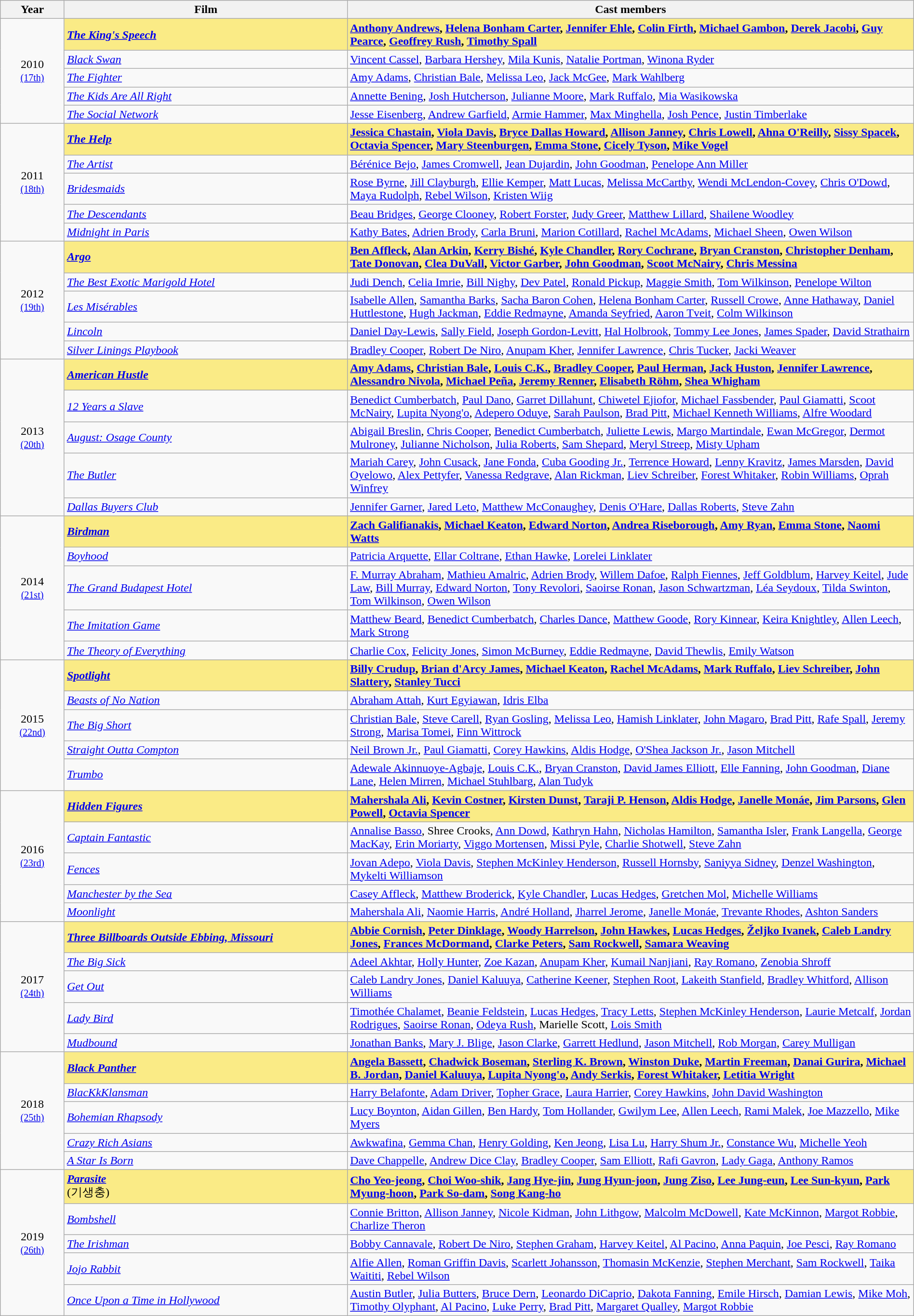<table class="wikitable" width="100%" cellpadding="5">
<tr>
<th width="7%">Year</th>
<th width="31%">Film</th>
<th width="62%">Cast members</th>
</tr>
<tr>
<td rowspan="5" align="center">2010<br><small><a href='#'>(17th)</a> </small></td>
<td style="background:#FAEB86;"><strong><em><a href='#'>The King's Speech</a></em></strong></td>
<td style="background:#FAEB86;"><strong><a href='#'>Anthony Andrews</a>, <a href='#'>Helena Bonham Carter</a>, <a href='#'>Jennifer Ehle</a>, <a href='#'>Colin Firth</a>, <a href='#'>Michael Gambon</a>, <a href='#'>Derek Jacobi</a>, <a href='#'>Guy Pearce</a>, <a href='#'>Geoffrey Rush</a>, <a href='#'>Timothy Spall</a></strong></td>
</tr>
<tr>
<td><em><a href='#'>Black Swan</a></em></td>
<td><a href='#'>Vincent Cassel</a>, <a href='#'>Barbara Hershey</a>, <a href='#'>Mila Kunis</a>, <a href='#'>Natalie Portman</a>, <a href='#'>Winona Ryder</a></td>
</tr>
<tr>
<td><em><a href='#'>The Fighter</a></em></td>
<td><a href='#'>Amy Adams</a>, <a href='#'>Christian Bale</a>, <a href='#'>Melissa Leo</a>, <a href='#'>Jack McGee</a>, <a href='#'>Mark Wahlberg</a></td>
</tr>
<tr>
<td><em><a href='#'>The Kids Are All Right</a></em></td>
<td><a href='#'>Annette Bening</a>, <a href='#'>Josh Hutcherson</a>, <a href='#'>Julianne Moore</a>, <a href='#'>Mark Ruffalo</a>, <a href='#'>Mia Wasikowska</a></td>
</tr>
<tr>
<td><em><a href='#'>The Social Network</a></em></td>
<td><a href='#'>Jesse Eisenberg</a>, <a href='#'>Andrew Garfield</a>, <a href='#'>Armie Hammer</a>, <a href='#'>Max Minghella</a>, <a href='#'>Josh Pence</a>, <a href='#'>Justin Timberlake</a></td>
</tr>
<tr>
<td rowspan="5" align="center">2011<br><small><a href='#'>(18th)</a> </small></td>
<td style="background:#FAEB86;"><strong><em><a href='#'>The Help</a></em></strong></td>
<td style="background:#FAEB86;"><strong><a href='#'>Jessica Chastain</a>, <a href='#'>Viola Davis</a>, <a href='#'>Bryce Dallas Howard</a>, <a href='#'>Allison Janney</a>, <a href='#'>Chris Lowell</a>, <a href='#'>Ahna O'Reilly</a>, <a href='#'>Sissy Spacek</a>, <a href='#'>Octavia Spencer</a>, <a href='#'>Mary Steenburgen</a>, <a href='#'>Emma Stone</a>, <a href='#'>Cicely Tyson</a>, <a href='#'>Mike Vogel</a></strong></td>
</tr>
<tr>
<td><em><a href='#'>The Artist</a></em></td>
<td><a href='#'>Bérénice Bejo</a>, <a href='#'>James Cromwell</a>, <a href='#'>Jean Dujardin</a>, <a href='#'>John Goodman</a>, <a href='#'>Penelope Ann Miller</a></td>
</tr>
<tr>
<td><em><a href='#'>Bridesmaids</a></em></td>
<td><a href='#'>Rose Byrne</a>, <a href='#'>Jill Clayburgh</a>, <a href='#'>Ellie Kemper</a>, <a href='#'>Matt Lucas</a>, <a href='#'>Melissa McCarthy</a>, <a href='#'>Wendi McLendon-Covey</a>, <a href='#'>Chris O'Dowd</a>, <a href='#'>Maya Rudolph</a>, <a href='#'>Rebel Wilson</a>, <a href='#'>Kristen Wiig</a></td>
</tr>
<tr>
<td><em><a href='#'>The Descendants</a></em></td>
<td><a href='#'>Beau Bridges</a>, <a href='#'>George Clooney</a>, <a href='#'>Robert Forster</a>, <a href='#'>Judy Greer</a>, <a href='#'>Matthew Lillard</a>, <a href='#'>Shailene Woodley</a></td>
</tr>
<tr>
<td><em><a href='#'>Midnight in Paris</a></em></td>
<td><a href='#'>Kathy Bates</a>, <a href='#'>Adrien Brody</a>, <a href='#'>Carla Bruni</a>, <a href='#'>Marion Cotillard</a>, <a href='#'>Rachel McAdams</a>, <a href='#'>Michael Sheen</a>, <a href='#'>Owen Wilson</a></td>
</tr>
<tr>
<td rowspan="5" align="center">2012<br><small><a href='#'>(19th)</a> </small></td>
<td style="background:#FAEB86;"><strong><em><a href='#'>Argo</a></em></strong></td>
<td style="background:#FAEB86;"><strong><a href='#'>Ben Affleck</a>, <a href='#'>Alan Arkin</a>, <a href='#'>Kerry Bishé</a>, <a href='#'>Kyle Chandler</a>, <a href='#'>Rory Cochrane</a>, <a href='#'>Bryan Cranston</a>, <a href='#'>Christopher Denham</a>, <a href='#'>Tate Donovan</a>, <a href='#'>Clea DuVall</a>, <a href='#'>Victor Garber</a>, <a href='#'>John Goodman</a>, <a href='#'>Scoot McNairy</a>, <a href='#'>Chris Messina</a></strong></td>
</tr>
<tr>
<td><em><a href='#'>The Best Exotic Marigold Hotel</a></em></td>
<td><a href='#'>Judi Dench</a>, <a href='#'>Celia Imrie</a>, <a href='#'>Bill Nighy</a>, <a href='#'>Dev Patel</a>, <a href='#'>Ronald Pickup</a>, <a href='#'>Maggie Smith</a>, <a href='#'>Tom Wilkinson</a>, <a href='#'>Penelope Wilton</a></td>
</tr>
<tr>
<td><em><a href='#'>Les Misérables</a></em></td>
<td><a href='#'>Isabelle Allen</a>, <a href='#'>Samantha Barks</a>, <a href='#'>Sacha Baron Cohen</a>, <a href='#'>Helena Bonham Carter</a>, <a href='#'>Russell Crowe</a>, <a href='#'>Anne Hathaway</a>, <a href='#'>Daniel Huttlestone</a>, <a href='#'>Hugh Jackman</a>, <a href='#'>Eddie Redmayne</a>, <a href='#'>Amanda Seyfried</a>, <a href='#'>Aaron Tveit</a>, <a href='#'>Colm Wilkinson</a></td>
</tr>
<tr>
<td><em><a href='#'>Lincoln</a></em></td>
<td><a href='#'>Daniel Day-Lewis</a>, <a href='#'>Sally Field</a>, <a href='#'>Joseph Gordon-Levitt</a>, <a href='#'>Hal Holbrook</a>, <a href='#'>Tommy Lee Jones</a>, <a href='#'>James Spader</a>, <a href='#'>David Strathairn</a></td>
</tr>
<tr>
<td><em><a href='#'>Silver Linings Playbook</a></em></td>
<td><a href='#'>Bradley Cooper</a>, <a href='#'>Robert De Niro</a>, <a href='#'>Anupam Kher</a>, <a href='#'>Jennifer Lawrence</a>, <a href='#'>Chris Tucker</a>, <a href='#'>Jacki Weaver</a></td>
</tr>
<tr>
<td rowspan="5" align="center">2013<br><small><a href='#'>(20th)</a> </small></td>
<td style="background:#FAEB86;"><strong><em><a href='#'>American Hustle</a></em></strong></td>
<td style="background:#FAEB86;"><strong><a href='#'>Amy Adams</a>, <a href='#'>Christian Bale</a>, <a href='#'>Louis C.K.</a>, <a href='#'>Bradley Cooper</a>, <a href='#'>Paul Herman</a>, <a href='#'>Jack Huston</a>, <a href='#'>Jennifer Lawrence</a>, <a href='#'>Alessandro Nivola</a>, <a href='#'>Michael Peña</a>, <a href='#'>Jeremy Renner</a>, <a href='#'>Elisabeth Röhm</a>, <a href='#'>Shea Whigham</a></strong></td>
</tr>
<tr>
<td><em><a href='#'>12 Years a Slave</a></em></td>
<td><a href='#'>Benedict Cumberbatch</a>, <a href='#'>Paul Dano</a>, <a href='#'>Garret Dillahunt</a>, <a href='#'>Chiwetel Ejiofor</a>, <a href='#'>Michael Fassbender</a>, <a href='#'>Paul Giamatti</a>, <a href='#'>Scoot McNairy</a>, <a href='#'>Lupita Nyong'o</a>, <a href='#'>Adepero Oduye</a>, <a href='#'>Sarah Paulson</a>, <a href='#'>Brad Pitt</a>, <a href='#'>Michael Kenneth Williams</a>, <a href='#'>Alfre Woodard</a></td>
</tr>
<tr>
<td><em><a href='#'>August: Osage County</a></em></td>
<td><a href='#'>Abigail Breslin</a>, <a href='#'>Chris Cooper</a>, <a href='#'>Benedict Cumberbatch</a>, <a href='#'>Juliette Lewis</a>, <a href='#'>Margo Martindale</a>, <a href='#'>Ewan McGregor</a>, <a href='#'>Dermot Mulroney</a>, <a href='#'>Julianne Nicholson</a>, <a href='#'>Julia Roberts</a>, <a href='#'>Sam Shepard</a>, <a href='#'>Meryl Streep</a>, <a href='#'>Misty Upham</a></td>
</tr>
<tr>
<td><em><a href='#'>The Butler</a></em></td>
<td><a href='#'>Mariah Carey</a>, <a href='#'>John Cusack</a>, <a href='#'>Jane Fonda</a>, <a href='#'>Cuba Gooding Jr.</a>, <a href='#'>Terrence Howard</a>, <a href='#'>Lenny Kravitz</a>, <a href='#'>James Marsden</a>, <a href='#'>David Oyelowo</a>, <a href='#'>Alex Pettyfer</a>, <a href='#'>Vanessa Redgrave</a>, <a href='#'>Alan Rickman</a>, <a href='#'>Liev Schreiber</a>, <a href='#'>Forest Whitaker</a>, <a href='#'>Robin Williams</a>, <a href='#'>Oprah Winfrey</a></td>
</tr>
<tr>
<td><em><a href='#'>Dallas Buyers Club</a></em></td>
<td><a href='#'>Jennifer Garner</a>, <a href='#'>Jared Leto</a>, <a href='#'>Matthew McConaughey</a>, <a href='#'>Denis O'Hare</a>, <a href='#'>Dallas Roberts</a>, <a href='#'>Steve Zahn</a></td>
</tr>
<tr>
<td rowspan="5" align="center">2014<br><small><a href='#'>(21st)</a> </small></td>
<td style="background:#FAEB86;"><strong><em><a href='#'>Birdman</a></em></strong></td>
<td style="background:#FAEB86;"><strong><a href='#'>Zach Galifianakis</a>, <a href='#'>Michael Keaton</a>, <a href='#'>Edward Norton</a>, <a href='#'>Andrea Riseborough</a>, <a href='#'>Amy Ryan</a>, <a href='#'>Emma Stone</a>, <a href='#'>Naomi Watts</a></strong></td>
</tr>
<tr>
<td><em><a href='#'>Boyhood</a></em></td>
<td><a href='#'>Patricia Arquette</a>, <a href='#'>Ellar Coltrane</a>, <a href='#'>Ethan Hawke</a>, <a href='#'>Lorelei Linklater</a></td>
</tr>
<tr>
<td><em><a href='#'>The Grand Budapest Hotel</a></em></td>
<td><a href='#'>F. Murray Abraham</a>, <a href='#'>Mathieu Amalric</a>, <a href='#'>Adrien Brody</a>, <a href='#'>Willem Dafoe</a>, <a href='#'>Ralph Fiennes</a>, <a href='#'>Jeff Goldblum</a>, <a href='#'>Harvey Keitel</a>, <a href='#'>Jude Law</a>, <a href='#'>Bill Murray</a>, <a href='#'>Edward Norton</a>, <a href='#'>Tony Revolori</a>, <a href='#'>Saoirse Ronan</a>, <a href='#'>Jason Schwartzman</a>, <a href='#'>Léa Seydoux</a>, <a href='#'>Tilda Swinton</a>, <a href='#'>Tom Wilkinson</a>, <a href='#'>Owen Wilson</a></td>
</tr>
<tr>
<td><em><a href='#'>The Imitation Game</a></em></td>
<td><a href='#'>Matthew Beard</a>, <a href='#'>Benedict Cumberbatch</a>, <a href='#'>Charles Dance</a>, <a href='#'>Matthew Goode</a>, <a href='#'>Rory Kinnear</a>, <a href='#'>Keira Knightley</a>, <a href='#'>Allen Leech</a>, <a href='#'>Mark Strong</a></td>
</tr>
<tr>
<td><em><a href='#'>The Theory of Everything</a></em></td>
<td><a href='#'>Charlie Cox</a>, <a href='#'>Felicity Jones</a>, <a href='#'>Simon McBurney</a>, <a href='#'>Eddie Redmayne</a>, <a href='#'>David Thewlis</a>, <a href='#'>Emily Watson</a></td>
</tr>
<tr>
<td rowspan="5" align="center">2015<br><small><a href='#'>(22nd)</a> </small></td>
<td style="background:#FAEB86;"><strong><em><a href='#'>Spotlight</a></em></strong></td>
<td style="background:#FAEB86;"><strong><a href='#'>Billy Crudup</a>, <a href='#'>Brian d'Arcy James</a>, <a href='#'>Michael Keaton</a>, <a href='#'>Rachel McAdams</a>, <a href='#'>Mark Ruffalo</a>, <a href='#'>Liev Schreiber</a>, <a href='#'>John Slattery</a>, <a href='#'>Stanley Tucci</a></strong></td>
</tr>
<tr>
<td><em><a href='#'>Beasts of No Nation</a></em></td>
<td><a href='#'>Abraham Attah</a>, <a href='#'>Kurt Egyiawan</a>, <a href='#'>Idris Elba</a></td>
</tr>
<tr>
<td><em><a href='#'>The Big Short</a></em></td>
<td><a href='#'>Christian Bale</a>, <a href='#'>Steve Carell</a>, <a href='#'>Ryan Gosling</a>, <a href='#'>Melissa Leo</a>, <a href='#'>Hamish Linklater</a>, <a href='#'>John Magaro</a>, <a href='#'>Brad Pitt</a>, <a href='#'>Rafe Spall</a>, <a href='#'>Jeremy Strong</a>, <a href='#'>Marisa Tomei</a>, <a href='#'>Finn Wittrock</a></td>
</tr>
<tr>
<td><em><a href='#'>Straight Outta Compton</a></em></td>
<td><a href='#'>Neil Brown Jr.</a>, <a href='#'>Paul Giamatti</a>, <a href='#'>Corey Hawkins</a>, <a href='#'>Aldis Hodge</a>, <a href='#'>O'Shea Jackson Jr.</a>, <a href='#'>Jason Mitchell</a></td>
</tr>
<tr>
<td><em><a href='#'>Trumbo</a></em></td>
<td><a href='#'>Adewale Akinnuoye-Agbaje</a>, <a href='#'>Louis C.K.</a>, <a href='#'>Bryan Cranston</a>, <a href='#'>David James Elliott</a>, <a href='#'>Elle Fanning</a>, <a href='#'>John Goodman</a>, <a href='#'>Diane Lane</a>, <a href='#'>Helen Mirren</a>, <a href='#'>Michael Stuhlbarg</a>, <a href='#'>Alan Tudyk</a></td>
</tr>
<tr>
<td rowspan="5" align="center">2016<br><small><a href='#'>(23rd)</a> </small></td>
<td style="background:#FAEB86;"><strong><em><a href='#'>Hidden Figures</a></em></strong></td>
<td style="background:#FAEB86;"><strong><a href='#'>Mahershala Ali</a>, <a href='#'>Kevin Costner</a>, <a href='#'>Kirsten Dunst</a>, <a href='#'>Taraji P. Henson</a>, <a href='#'>Aldis Hodge</a>, <a href='#'>Janelle Monáe</a>, <a href='#'>Jim Parsons</a>, <a href='#'>Glen Powell</a>, <a href='#'>Octavia Spencer</a></strong></td>
</tr>
<tr>
<td><em><a href='#'>Captain Fantastic</a></em></td>
<td><a href='#'>Annalise Basso</a>, Shree Crooks, <a href='#'>Ann Dowd</a>, <a href='#'>Kathryn Hahn</a>, <a href='#'>Nicholas Hamilton</a>, <a href='#'>Samantha Isler</a>, <a href='#'>Frank Langella</a>, <a href='#'>George MacKay</a>, <a href='#'>Erin Moriarty</a>, <a href='#'>Viggo Mortensen</a>, <a href='#'>Missi Pyle</a>, <a href='#'>Charlie Shotwell</a>, <a href='#'>Steve Zahn</a></td>
</tr>
<tr>
<td><em><a href='#'>Fences</a></em></td>
<td><a href='#'>Jovan Adepo</a>, <a href='#'>Viola Davis</a>, <a href='#'>Stephen McKinley Henderson</a>, <a href='#'>Russell Hornsby</a>, <a href='#'>Saniyya Sidney</a>, <a href='#'>Denzel Washington</a>, <a href='#'>Mykelti Williamson</a></td>
</tr>
<tr>
<td><em><a href='#'>Manchester by the Sea</a></em></td>
<td><a href='#'>Casey Affleck</a>, <a href='#'>Matthew Broderick</a>, <a href='#'>Kyle Chandler</a>, <a href='#'>Lucas Hedges</a>, <a href='#'>Gretchen Mol</a>, <a href='#'>Michelle Williams</a></td>
</tr>
<tr>
<td><em><a href='#'>Moonlight</a></em></td>
<td><a href='#'>Mahershala Ali</a>, <a href='#'>Naomie Harris</a>, <a href='#'>André Holland</a>, <a href='#'>Jharrel Jerome</a>, <a href='#'>Janelle Monáe</a>, <a href='#'>Trevante Rhodes</a>, <a href='#'>Ashton Sanders</a></td>
</tr>
<tr>
<td rowspan="5" align="center">2017<br><small><a href='#'>(24th)</a> </small></td>
<td style="background:#FAEB86;"><strong><em><a href='#'>Three Billboards Outside Ebbing, Missouri</a></em></strong></td>
<td style="background:#FAEB86;"><strong><a href='#'>Abbie Cornish</a>, <a href='#'>Peter Dinklage</a>, <a href='#'>Woody Harrelson</a>, <a href='#'>John Hawkes</a>, <a href='#'>Lucas Hedges</a>, <a href='#'>Željko Ivanek</a>, <a href='#'>Caleb Landry Jones</a>, <a href='#'>Frances McDormand</a>, <a href='#'>Clarke Peters</a>, <a href='#'>Sam Rockwell</a>, <a href='#'>Samara Weaving</a></strong></td>
</tr>
<tr>
<td><em><a href='#'>The Big Sick</a></em></td>
<td><a href='#'>Adeel Akhtar</a>, <a href='#'>Holly Hunter</a>, <a href='#'>Zoe Kazan</a>, <a href='#'>Anupam Kher</a>, <a href='#'>Kumail Nanjiani</a>, <a href='#'>Ray Romano</a>, <a href='#'>Zenobia Shroff</a></td>
</tr>
<tr>
<td><em><a href='#'>Get Out</a></em></td>
<td><a href='#'>Caleb Landry Jones</a>, <a href='#'>Daniel Kaluuya</a>, <a href='#'>Catherine Keener</a>, <a href='#'>Stephen Root</a>, <a href='#'>Lakeith Stanfield</a>, <a href='#'>Bradley Whitford</a>, <a href='#'>Allison Williams</a></td>
</tr>
<tr>
<td><em><a href='#'>Lady Bird</a></em></td>
<td><a href='#'>Timothée Chalamet</a>, <a href='#'>Beanie Feldstein</a>, <a href='#'>Lucas Hedges</a>, <a href='#'>Tracy Letts</a>, <a href='#'>Stephen McKinley Henderson</a>, <a href='#'>Laurie Metcalf</a>, <a href='#'>Jordan Rodrigues</a>, <a href='#'>Saoirse Ronan</a>, <a href='#'>Odeya Rush</a>, Marielle Scott, <a href='#'>Lois Smith</a></td>
</tr>
<tr>
<td><em><a href='#'>Mudbound</a></em></td>
<td><a href='#'>Jonathan Banks</a>, <a href='#'>Mary J. Blige</a>, <a href='#'>Jason Clarke</a>, <a href='#'>Garrett Hedlund</a>, <a href='#'>Jason Mitchell</a>, <a href='#'>Rob Morgan</a>, <a href='#'>Carey Mulligan</a></td>
</tr>
<tr>
<td rowspan="5" align="center">2018<br><small><a href='#'>(25th)</a> </small></td>
<td style="background:#FAEB86;"><strong><em><a href='#'>Black Panther</a></em></strong></td>
<td style="background:#FAEB86;"><strong><a href='#'>Angela Bassett</a>, <a href='#'>Chadwick Boseman</a>, <a href='#'>Sterling K. Brown</a>, <a href='#'>Winston Duke</a>, <a href='#'>Martin Freeman</a>, <a href='#'>Danai Gurira</a>, <a href='#'>Michael B. Jordan</a>, <a href='#'>Daniel Kaluuya</a>, <a href='#'>Lupita Nyong'o</a>, <a href='#'>Andy Serkis</a>, <a href='#'>Forest Whitaker</a>, <a href='#'>Letitia Wright</a></strong></td>
</tr>
<tr>
<td><em><a href='#'>BlacKkKlansman</a></em></td>
<td><a href='#'>Harry Belafonte</a>, <a href='#'>Adam Driver</a>, <a href='#'>Topher Grace</a>, <a href='#'>Laura Harrier</a>, <a href='#'>Corey Hawkins</a>, <a href='#'>John David Washington</a></td>
</tr>
<tr>
<td><em><a href='#'>Bohemian Rhapsody</a></em></td>
<td><a href='#'>Lucy Boynton</a>, <a href='#'>Aidan Gillen</a>, <a href='#'>Ben Hardy</a>, <a href='#'>Tom Hollander</a>, <a href='#'>Gwilym Lee</a>, <a href='#'>Allen Leech</a>, <a href='#'>Rami Malek</a>, <a href='#'>Joe Mazzello</a>, <a href='#'>Mike Myers</a></td>
</tr>
<tr>
<td><em><a href='#'>Crazy Rich Asians</a></em></td>
<td><a href='#'>Awkwafina</a>, <a href='#'>Gemma Chan</a>, <a href='#'>Henry Golding</a>, <a href='#'>Ken Jeong</a>, <a href='#'>Lisa Lu</a>, <a href='#'>Harry Shum Jr.</a>, <a href='#'>Constance Wu</a>, <a href='#'>Michelle Yeoh</a></td>
</tr>
<tr>
<td><em><a href='#'>A Star Is Born</a></em></td>
<td><a href='#'>Dave Chappelle</a>, <a href='#'>Andrew Dice Clay</a>, <a href='#'>Bradley Cooper</a>, <a href='#'>Sam Elliott</a>, <a href='#'>Rafi Gavron</a>, <a href='#'>Lady Gaga</a>, <a href='#'>Anthony Ramos</a></td>
</tr>
<tr>
<td rowspan="5" align="center">2019<br><small><a href='#'>(26th)</a> </small></td>
<td style="background:#FAEB86;"><strong><em><a href='#'>Parasite</a></em></strong> <br> (기생충)</td>
<td style="background:#FAEB86;"><strong><a href='#'>Cho Yeo-jeong</a>, <a href='#'>Choi Woo-shik</a>, <a href='#'>Jang Hye-jin</a>, <a href='#'>Jung Hyun-joon</a>, <a href='#'>Jung Ziso</a>, <a href='#'>Lee Jung-eun</a>, <a href='#'>Lee Sun-kyun</a>, <a href='#'>Park Myung-hoon</a>, <a href='#'>Park So-dam</a>, <a href='#'>Song Kang-ho</a></strong></td>
</tr>
<tr>
<td><em><a href='#'>Bombshell</a></em></td>
<td><a href='#'>Connie Britton</a>, <a href='#'>Allison Janney</a>, <a href='#'>Nicole Kidman</a>, <a href='#'>John Lithgow</a>, <a href='#'>Malcolm McDowell</a>, <a href='#'>Kate McKinnon</a>, <a href='#'>Margot Robbie</a>, <a href='#'>Charlize Theron</a></td>
</tr>
<tr>
<td><em><a href='#'>The Irishman</a></em></td>
<td><a href='#'>Bobby Cannavale</a>, <a href='#'>Robert De Niro</a>, <a href='#'>Stephen Graham</a>, <a href='#'>Harvey Keitel</a>, <a href='#'>Al Pacino</a>, <a href='#'>Anna Paquin</a>, <a href='#'>Joe Pesci</a>, <a href='#'>Ray Romano</a></td>
</tr>
<tr>
<td><em><a href='#'>Jojo Rabbit</a></em></td>
<td><a href='#'>Alfie Allen</a>, <a href='#'>Roman Griffin Davis</a>, <a href='#'>Scarlett Johansson</a>, <a href='#'>Thomasin McKenzie</a>, <a href='#'>Stephen Merchant</a>, <a href='#'>Sam Rockwell</a>, <a href='#'>Taika Waititi</a>, <a href='#'>Rebel Wilson</a></td>
</tr>
<tr>
<td><em><a href='#'>Once Upon a Time in Hollywood</a></em></td>
<td><a href='#'>Austin Butler</a>, <a href='#'>Julia Butters</a>, <a href='#'>Bruce Dern</a>, <a href='#'>Leonardo DiCaprio</a>, <a href='#'>Dakota Fanning</a>, <a href='#'>Emile Hirsch</a>, <a href='#'>Damian Lewis</a>, <a href='#'>Mike Moh</a>, <a href='#'>Timothy Olyphant</a>, <a href='#'>Al Pacino</a>, <a href='#'>Luke Perry</a>, <a href='#'>Brad Pitt</a>, <a href='#'>Margaret Qualley</a>, <a href='#'>Margot Robbie</a></td>
</tr>
</table>
